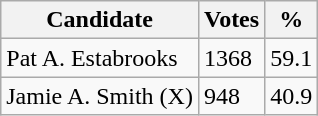<table class="wikitable">
<tr>
<th>Candidate</th>
<th>Votes</th>
<th>%</th>
</tr>
<tr>
<td>Pat A. Estabrooks</td>
<td>1368</td>
<td>59.1</td>
</tr>
<tr>
<td>Jamie A. Smith (X)</td>
<td>948</td>
<td>40.9</td>
</tr>
</table>
